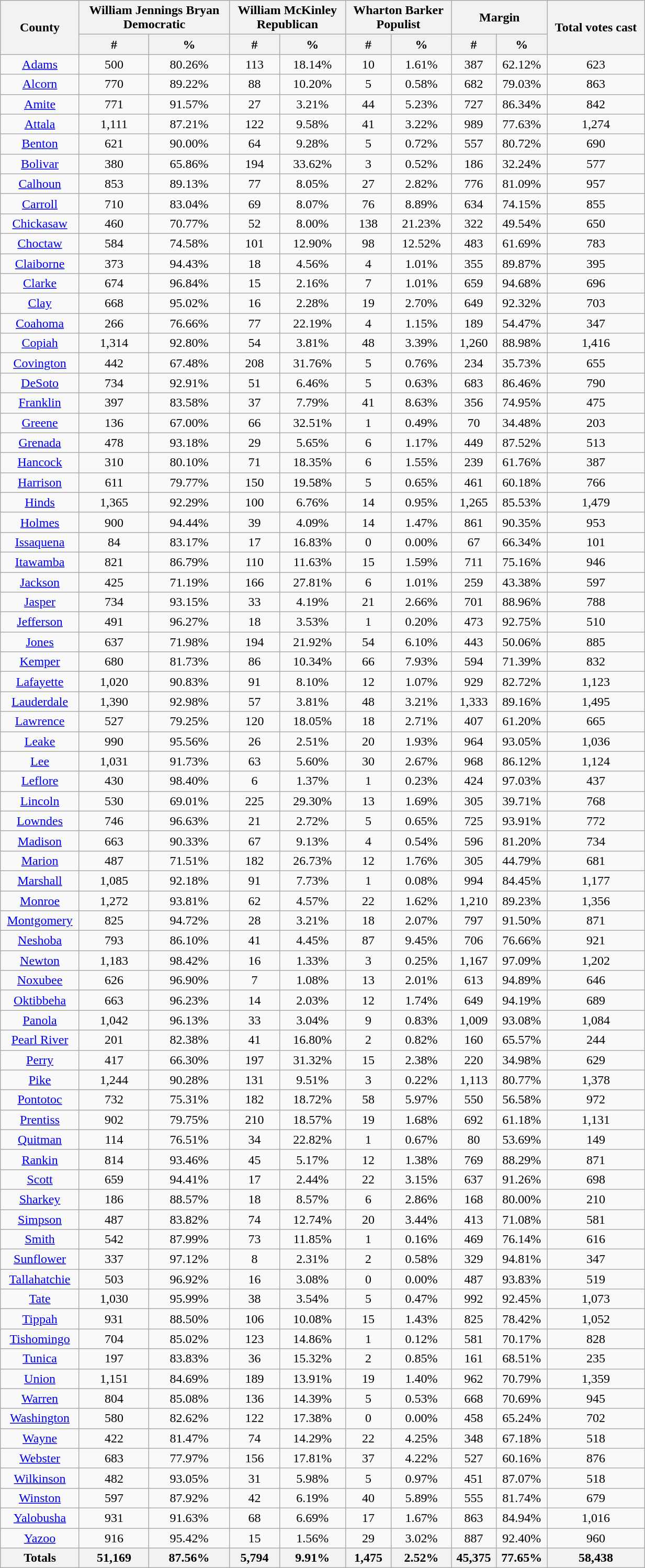<table width="65%"  class="wikitable sortable" style="text-align:center">
<tr>
<th style="text-align:center;" rowspan="2">County</th>
<th style="text-align:center;" colspan="2">William Jennings Bryan<br>Democratic</th>
<th style="text-align:center;" colspan="2">William McKinley<br>Republican</th>
<th style="text-align:center;" colspan="2">Wharton Barker<br>Populist</th>
<th style="text-align:center;" colspan="2">Margin</th>
<th style="text-align:center;" rowspan="2">Total votes cast</th>
</tr>
<tr>
<th style="text-align:center;" data-sort-type="number">#</th>
<th style="text-align:center;" data-sort-type="number">%</th>
<th style="text-align:center;" data-sort-type="number">#</th>
<th style="text-align:center;" data-sort-type="number">%</th>
<th style="text-align:center;" data-sort-type="number">#</th>
<th style="text-align:center;" data-sort-type="number">%</th>
<th style="text-align:center;" data-sort-type="number">#</th>
<th style="text-align:center;" data-sort-type="number">%</th>
</tr>
<tr style="text-align:center;">
<td><a href='#'>Adams</a></td>
<td>500</td>
<td>80.26%</td>
<td>113</td>
<td>18.14%</td>
<td>10</td>
<td>1.61%</td>
<td>387</td>
<td>62.12%</td>
<td>623</td>
</tr>
<tr style="text-align:center;">
<td><a href='#'>Alcorn</a></td>
<td>770</td>
<td>89.22%</td>
<td>88</td>
<td>10.20%</td>
<td>5</td>
<td>0.58%</td>
<td>682</td>
<td>79.03%</td>
<td>863</td>
</tr>
<tr style="text-align:center;">
<td><a href='#'>Amite</a></td>
<td>771</td>
<td>91.57%</td>
<td>27</td>
<td>3.21%</td>
<td>44</td>
<td>5.23%</td>
<td>727</td>
<td>86.34%</td>
<td>842</td>
</tr>
<tr style="text-align:center;">
<td><a href='#'>Attala</a></td>
<td>1,111</td>
<td>87.21%</td>
<td>122</td>
<td>9.58%</td>
<td>41</td>
<td>3.22%</td>
<td>989</td>
<td>77.63%</td>
<td>1,274</td>
</tr>
<tr style="text-align:center;">
<td><a href='#'>Benton</a></td>
<td>621</td>
<td>90.00%</td>
<td>64</td>
<td>9.28%</td>
<td>5</td>
<td>0.72%</td>
<td>557</td>
<td>80.72%</td>
<td>690</td>
</tr>
<tr style="text-align:center;">
<td><a href='#'>Bolivar</a></td>
<td>380</td>
<td>65.86%</td>
<td>194</td>
<td>33.62%</td>
<td>3</td>
<td>0.52%</td>
<td>186</td>
<td>32.24%</td>
<td>577</td>
</tr>
<tr style="text-align:center;">
<td><a href='#'>Calhoun</a></td>
<td>853</td>
<td>89.13%</td>
<td>77</td>
<td>8.05%</td>
<td>27</td>
<td>2.82%</td>
<td>776</td>
<td>81.09%</td>
<td>957</td>
</tr>
<tr style="text-align:center;">
<td><a href='#'>Carroll</a></td>
<td>710</td>
<td>83.04%</td>
<td>69</td>
<td>8.07%</td>
<td>76</td>
<td>8.89%</td>
<td>634</td>
<td>74.15%</td>
<td>855</td>
</tr>
<tr style="text-align:center;">
<td><a href='#'>Chickasaw</a></td>
<td>460</td>
<td>70.77%</td>
<td>52</td>
<td>8.00%</td>
<td>138</td>
<td>21.23%</td>
<td>322</td>
<td>49.54%</td>
<td>650</td>
</tr>
<tr style="text-align:center;">
<td><a href='#'>Choctaw</a></td>
<td>584</td>
<td>74.58%</td>
<td>101</td>
<td>12.90%</td>
<td>98</td>
<td>12.52%</td>
<td>483</td>
<td>61.69%</td>
<td>783</td>
</tr>
<tr style="text-align:center;">
<td><a href='#'>Claiborne</a></td>
<td>373</td>
<td>94.43%</td>
<td>18</td>
<td>4.56%</td>
<td>4</td>
<td>1.01%</td>
<td>355</td>
<td>89.87%</td>
<td>395</td>
</tr>
<tr style="text-align:center;">
<td><a href='#'>Clarke</a></td>
<td>674</td>
<td>96.84%</td>
<td>15</td>
<td>2.16%</td>
<td>7</td>
<td>1.01%</td>
<td>659</td>
<td>94.68%</td>
<td>696</td>
</tr>
<tr style="text-align:center;">
<td><a href='#'>Clay</a></td>
<td>668</td>
<td>95.02%</td>
<td>16</td>
<td>2.28%</td>
<td>19</td>
<td>2.70%</td>
<td>649</td>
<td>92.32%</td>
<td>703</td>
</tr>
<tr style="text-align:center;">
<td><a href='#'>Coahoma</a></td>
<td>266</td>
<td>76.66%</td>
<td>77</td>
<td>22.19%</td>
<td>4</td>
<td>1.15%</td>
<td>189</td>
<td>54.47%</td>
<td>347</td>
</tr>
<tr style="text-align:center;">
<td><a href='#'>Copiah</a></td>
<td>1,314</td>
<td>92.80%</td>
<td>54</td>
<td>3.81%</td>
<td>48</td>
<td>3.39%</td>
<td>1,260</td>
<td>88.98%</td>
<td>1,416</td>
</tr>
<tr style="text-align:center;">
<td><a href='#'>Covington</a></td>
<td>442</td>
<td>67.48%</td>
<td>208</td>
<td>31.76%</td>
<td>5</td>
<td>0.76%</td>
<td>234</td>
<td>35.73%</td>
<td>655</td>
</tr>
<tr style="text-align:center;">
<td><a href='#'>DeSoto</a></td>
<td>734</td>
<td>92.91%</td>
<td>51</td>
<td>6.46%</td>
<td>5</td>
<td>0.63%</td>
<td>683</td>
<td>86.46%</td>
<td>790</td>
</tr>
<tr style="text-align:center;">
<td><a href='#'>Franklin</a></td>
<td>397</td>
<td>83.58%</td>
<td>37</td>
<td>7.79%</td>
<td>41</td>
<td>8.63%</td>
<td>356</td>
<td>74.95%</td>
<td>475</td>
</tr>
<tr style="text-align:center;">
<td><a href='#'>Greene</a></td>
<td>136</td>
<td>67.00%</td>
<td>66</td>
<td>32.51%</td>
<td>1</td>
<td>0.49%</td>
<td>70</td>
<td>34.48%</td>
<td>203</td>
</tr>
<tr style="text-align:center;">
<td><a href='#'>Grenada</a></td>
<td>478</td>
<td>93.18%</td>
<td>29</td>
<td>5.65%</td>
<td>6</td>
<td>1.17%</td>
<td>449</td>
<td>87.52%</td>
<td>513</td>
</tr>
<tr style="text-align:center;">
<td><a href='#'>Hancock</a></td>
<td>310</td>
<td>80.10%</td>
<td>71</td>
<td>18.35%</td>
<td>6</td>
<td>1.55%</td>
<td>239</td>
<td>61.76%</td>
<td>387</td>
</tr>
<tr style="text-align:center;">
<td><a href='#'>Harrison</a></td>
<td>611</td>
<td>79.77%</td>
<td>150</td>
<td>19.58%</td>
<td>5</td>
<td>0.65%</td>
<td>461</td>
<td>60.18%</td>
<td>766</td>
</tr>
<tr style="text-align:center;">
<td><a href='#'>Hinds</a></td>
<td>1,365</td>
<td>92.29%</td>
<td>100</td>
<td>6.76%</td>
<td>14</td>
<td>0.95%</td>
<td>1,265</td>
<td>85.53%</td>
<td>1,479</td>
</tr>
<tr style="text-align:center;">
<td><a href='#'>Holmes</a></td>
<td>900</td>
<td>94.44%</td>
<td>39</td>
<td>4.09%</td>
<td>14</td>
<td>1.47%</td>
<td>861</td>
<td>90.35%</td>
<td>953</td>
</tr>
<tr style="text-align:center;">
<td><a href='#'>Issaquena</a></td>
<td>84</td>
<td>83.17%</td>
<td>17</td>
<td>16.83%</td>
<td>0</td>
<td>0.00%</td>
<td>67</td>
<td>66.34%</td>
<td>101</td>
</tr>
<tr style="text-align:center;">
<td><a href='#'>Itawamba</a></td>
<td>821</td>
<td>86.79%</td>
<td>110</td>
<td>11.63%</td>
<td>15</td>
<td>1.59%</td>
<td>711</td>
<td>75.16%</td>
<td>946</td>
</tr>
<tr style="text-align:center;">
<td><a href='#'>Jackson</a></td>
<td>425</td>
<td>71.19%</td>
<td>166</td>
<td>27.81%</td>
<td>6</td>
<td>1.01%</td>
<td>259</td>
<td>43.38%</td>
<td>597</td>
</tr>
<tr style="text-align:center;">
<td><a href='#'>Jasper</a></td>
<td>734</td>
<td>93.15%</td>
<td>33</td>
<td>4.19%</td>
<td>21</td>
<td>2.66%</td>
<td>701</td>
<td>88.96%</td>
<td>788</td>
</tr>
<tr style="text-align:center;">
<td><a href='#'>Jefferson</a></td>
<td>491</td>
<td>96.27%</td>
<td>18</td>
<td>3.53%</td>
<td>1</td>
<td>0.20%</td>
<td>473</td>
<td>92.75%</td>
<td>510</td>
</tr>
<tr style="text-align:center;">
<td><a href='#'>Jones</a></td>
<td>637</td>
<td>71.98%</td>
<td>194</td>
<td>21.92%</td>
<td>54</td>
<td>6.10%</td>
<td>443</td>
<td>50.06%</td>
<td>885</td>
</tr>
<tr style="text-align:center;">
<td><a href='#'>Kemper</a></td>
<td>680</td>
<td>81.73%</td>
<td>86</td>
<td>10.34%</td>
<td>66</td>
<td>7.93%</td>
<td>594</td>
<td>71.39%</td>
<td>832</td>
</tr>
<tr style="text-align:center;">
<td><a href='#'>Lafayette</a></td>
<td>1,020</td>
<td>90.83%</td>
<td>91</td>
<td>8.10%</td>
<td>12</td>
<td>1.07%</td>
<td>929</td>
<td>82.72%</td>
<td>1,123</td>
</tr>
<tr style="text-align:center;">
<td><a href='#'>Lauderdale</a></td>
<td>1,390</td>
<td>92.98%</td>
<td>57</td>
<td>3.81%</td>
<td>48</td>
<td>3.21%</td>
<td>1,333</td>
<td>89.16%</td>
<td>1,495</td>
</tr>
<tr style="text-align:center;">
<td><a href='#'>Lawrence</a></td>
<td>527</td>
<td>79.25%</td>
<td>120</td>
<td>18.05%</td>
<td>18</td>
<td>2.71%</td>
<td>407</td>
<td>61.20%</td>
<td>665</td>
</tr>
<tr style="text-align:center;">
<td><a href='#'>Leake</a></td>
<td>990</td>
<td>95.56%</td>
<td>26</td>
<td>2.51%</td>
<td>20</td>
<td>1.93%</td>
<td>964</td>
<td>93.05%</td>
<td>1,036</td>
</tr>
<tr style="text-align:center;">
<td><a href='#'>Lee</a></td>
<td>1,031</td>
<td>91.73%</td>
<td>63</td>
<td>5.60%</td>
<td>30</td>
<td>2.67%</td>
<td>968</td>
<td>86.12%</td>
<td>1,124</td>
</tr>
<tr style="text-align:center;">
<td><a href='#'>Leflore</a></td>
<td>430</td>
<td>98.40%</td>
<td>6</td>
<td>1.37%</td>
<td>1</td>
<td>0.23%</td>
<td>424</td>
<td>97.03%</td>
<td>437</td>
</tr>
<tr style="text-align:center;">
<td><a href='#'>Lincoln</a></td>
<td>530</td>
<td>69.01%</td>
<td>225</td>
<td>29.30%</td>
<td>13</td>
<td>1.69%</td>
<td>305</td>
<td>39.71%</td>
<td>768</td>
</tr>
<tr style="text-align:center;">
<td><a href='#'>Lowndes</a></td>
<td>746</td>
<td>96.63%</td>
<td>21</td>
<td>2.72%</td>
<td>5</td>
<td>0.65%</td>
<td>725</td>
<td>93.91%</td>
<td>772</td>
</tr>
<tr style="text-align:center;">
<td><a href='#'>Madison</a></td>
<td>663</td>
<td>90.33%</td>
<td>67</td>
<td>9.13%</td>
<td>4</td>
<td>0.54%</td>
<td>596</td>
<td>81.20%</td>
<td>734</td>
</tr>
<tr style="text-align:center;">
<td><a href='#'>Marion</a></td>
<td>487</td>
<td>71.51%</td>
<td>182</td>
<td>26.73%</td>
<td>12</td>
<td>1.76%</td>
<td>305</td>
<td>44.79%</td>
<td>681</td>
</tr>
<tr style="text-align:center;">
<td><a href='#'>Marshall</a></td>
<td>1,085</td>
<td>92.18%</td>
<td>91</td>
<td>7.73%</td>
<td>1</td>
<td>0.08%</td>
<td>994</td>
<td>84.45%</td>
<td>1,177</td>
</tr>
<tr style="text-align:center;">
<td><a href='#'>Monroe</a></td>
<td>1,272</td>
<td>93.81%</td>
<td>62</td>
<td>4.57%</td>
<td>22</td>
<td>1.62%</td>
<td>1,210</td>
<td>89.23%</td>
<td>1,356</td>
</tr>
<tr style="text-align:center;">
<td><a href='#'>Montgomery</a></td>
<td>825</td>
<td>94.72%</td>
<td>28</td>
<td>3.21%</td>
<td>18</td>
<td>2.07%</td>
<td>797</td>
<td>91.50%</td>
<td>871</td>
</tr>
<tr style="text-align:center;">
<td><a href='#'>Neshoba</a></td>
<td>793</td>
<td>86.10%</td>
<td>41</td>
<td>4.45%</td>
<td>87</td>
<td>9.45%</td>
<td>706</td>
<td>76.66%</td>
<td>921</td>
</tr>
<tr style="text-align:center;">
<td><a href='#'>Newton</a></td>
<td>1,183</td>
<td>98.42%</td>
<td>16</td>
<td>1.33%</td>
<td>3</td>
<td>0.25%</td>
<td>1,167</td>
<td>97.09%</td>
<td>1,202</td>
</tr>
<tr style="text-align:center;">
<td><a href='#'>Noxubee</a></td>
<td>626</td>
<td>96.90%</td>
<td>7</td>
<td>1.08%</td>
<td>13</td>
<td>2.01%</td>
<td>613</td>
<td>94.89%</td>
<td>646</td>
</tr>
<tr style="text-align:center;">
<td><a href='#'>Oktibbeha</a></td>
<td>663</td>
<td>96.23%</td>
<td>14</td>
<td>2.03%</td>
<td>12</td>
<td>1.74%</td>
<td>649</td>
<td>94.19%</td>
<td>689</td>
</tr>
<tr style="text-align:center;">
<td><a href='#'>Panola</a></td>
<td>1,042</td>
<td>96.13%</td>
<td>33</td>
<td>3.04%</td>
<td>9</td>
<td>0.83%</td>
<td>1,009</td>
<td>93.08%</td>
<td>1,084</td>
</tr>
<tr style="text-align:center;">
<td><a href='#'>Pearl River</a></td>
<td>201</td>
<td>82.38%</td>
<td>41</td>
<td>16.80%</td>
<td>2</td>
<td>0.82%</td>
<td>160</td>
<td>65.57%</td>
<td>244</td>
</tr>
<tr style="text-align:center;">
<td><a href='#'>Perry</a></td>
<td>417</td>
<td>66.30%</td>
<td>197</td>
<td>31.32%</td>
<td>15</td>
<td>2.38%</td>
<td>220</td>
<td>34.98%</td>
<td>629</td>
</tr>
<tr style="text-align:center;">
<td><a href='#'>Pike</a></td>
<td>1,244</td>
<td>90.28%</td>
<td>131</td>
<td>9.51%</td>
<td>3</td>
<td>0.22%</td>
<td>1,113</td>
<td>80.77%</td>
<td>1,378</td>
</tr>
<tr style="text-align:center;">
<td><a href='#'>Pontotoc</a></td>
<td>732</td>
<td>75.31%</td>
<td>182</td>
<td>18.72%</td>
<td>58</td>
<td>5.97%</td>
<td>550</td>
<td>56.58%</td>
<td>972</td>
</tr>
<tr style="text-align:center;">
<td><a href='#'>Prentiss</a></td>
<td>902</td>
<td>79.75%</td>
<td>210</td>
<td>18.57%</td>
<td>19</td>
<td>1.68%</td>
<td>692</td>
<td>61.18%</td>
<td>1,131</td>
</tr>
<tr style="text-align:center;">
<td><a href='#'>Quitman</a></td>
<td>114</td>
<td>76.51%</td>
<td>34</td>
<td>22.82%</td>
<td>1</td>
<td>0.67%</td>
<td>80</td>
<td>53.69%</td>
<td>149</td>
</tr>
<tr style="text-align:center;">
<td><a href='#'>Rankin</a></td>
<td>814</td>
<td>93.46%</td>
<td>45</td>
<td>5.17%</td>
<td>12</td>
<td>1.38%</td>
<td>769</td>
<td>88.29%</td>
<td>871</td>
</tr>
<tr style="text-align:center;">
<td><a href='#'>Scott</a></td>
<td>659</td>
<td>94.41%</td>
<td>17</td>
<td>2.44%</td>
<td>22</td>
<td>3.15%</td>
<td>637</td>
<td>91.26%</td>
<td>698</td>
</tr>
<tr style="text-align:center;">
<td><a href='#'>Sharkey</a></td>
<td>186</td>
<td>88.57%</td>
<td>18</td>
<td>8.57%</td>
<td>6</td>
<td>2.86%</td>
<td>168</td>
<td>80.00%</td>
<td>210</td>
</tr>
<tr style="text-align:center;">
<td><a href='#'>Simpson</a></td>
<td>487</td>
<td>83.82%</td>
<td>74</td>
<td>12.74%</td>
<td>20</td>
<td>3.44%</td>
<td>413</td>
<td>71.08%</td>
<td>581</td>
</tr>
<tr style="text-align:center;">
<td><a href='#'>Smith</a></td>
<td>542</td>
<td>87.99%</td>
<td>73</td>
<td>11.85%</td>
<td>1</td>
<td>0.16%</td>
<td>469</td>
<td>76.14%</td>
<td>616</td>
</tr>
<tr style="text-align:center;">
<td><a href='#'>Sunflower</a></td>
<td>337</td>
<td>97.12%</td>
<td>8</td>
<td>2.31%</td>
<td>2</td>
<td>0.58%</td>
<td>329</td>
<td>94.81%</td>
<td>347</td>
</tr>
<tr style="text-align:center;">
<td><a href='#'>Tallahatchie</a></td>
<td>503</td>
<td>96.92%</td>
<td>16</td>
<td>3.08%</td>
<td>0</td>
<td>0.00%</td>
<td>487</td>
<td>93.83%</td>
<td>519</td>
</tr>
<tr style="text-align:center;">
<td><a href='#'>Tate</a></td>
<td>1,030</td>
<td>95.99%</td>
<td>38</td>
<td>3.54%</td>
<td>5</td>
<td>0.47%</td>
<td>992</td>
<td>92.45%</td>
<td>1,073</td>
</tr>
<tr style="text-align:center;">
<td><a href='#'>Tippah</a></td>
<td>931</td>
<td>88.50%</td>
<td>106</td>
<td>10.08%</td>
<td>15</td>
<td>1.43%</td>
<td>825</td>
<td>78.42%</td>
<td>1,052</td>
</tr>
<tr style="text-align:center;">
<td><a href='#'>Tishomingo</a></td>
<td>704</td>
<td>85.02%</td>
<td>123</td>
<td>14.86%</td>
<td>1</td>
<td>0.12%</td>
<td>581</td>
<td>70.17%</td>
<td>828</td>
</tr>
<tr style="text-align:center;">
<td><a href='#'>Tunica</a></td>
<td>197</td>
<td>83.83%</td>
<td>36</td>
<td>15.32%</td>
<td>2</td>
<td>0.85%</td>
<td>161</td>
<td>68.51%</td>
<td>235</td>
</tr>
<tr style="text-align:center;">
<td><a href='#'>Union</a></td>
<td>1,151</td>
<td>84.69%</td>
<td>189</td>
<td>13.91%</td>
<td>19</td>
<td>1.40%</td>
<td>962</td>
<td>70.79%</td>
<td>1,359</td>
</tr>
<tr style="text-align:center;">
<td><a href='#'>Warren</a></td>
<td>804</td>
<td>85.08%</td>
<td>136</td>
<td>14.39%</td>
<td>5</td>
<td>0.53%</td>
<td>668</td>
<td>70.69%</td>
<td>945</td>
</tr>
<tr style="text-align:center;">
<td><a href='#'>Washington</a></td>
<td>580</td>
<td>82.62%</td>
<td>122</td>
<td>17.38%</td>
<td>0</td>
<td>0.00%</td>
<td>458</td>
<td>65.24%</td>
<td>702</td>
</tr>
<tr style="text-align:center;">
<td><a href='#'>Wayne</a></td>
<td>422</td>
<td>81.47%</td>
<td>74</td>
<td>14.29%</td>
<td>22</td>
<td>4.25%</td>
<td>348</td>
<td>67.18%</td>
<td>518</td>
</tr>
<tr style="text-align:center;">
<td><a href='#'>Webster</a></td>
<td>683</td>
<td>77.97%</td>
<td>156</td>
<td>17.81%</td>
<td>37</td>
<td>4.22%</td>
<td>527</td>
<td>60.16%</td>
<td>876</td>
</tr>
<tr style="text-align:center;">
<td><a href='#'>Wilkinson</a></td>
<td>482</td>
<td>93.05%</td>
<td>31</td>
<td>5.98%</td>
<td>5</td>
<td>0.97%</td>
<td>451</td>
<td>87.07%</td>
<td>518</td>
</tr>
<tr style="text-align:center;">
<td><a href='#'>Winston</a></td>
<td>597</td>
<td>87.92%</td>
<td>42</td>
<td>6.19%</td>
<td>40</td>
<td>5.89%</td>
<td>555</td>
<td>81.74%</td>
<td>679</td>
</tr>
<tr style="text-align:center;">
<td><a href='#'>Yalobusha</a></td>
<td>931</td>
<td>91.63%</td>
<td>68</td>
<td>6.69%</td>
<td>17</td>
<td>1.67%</td>
<td>863</td>
<td>84.94%</td>
<td>1,016</td>
</tr>
<tr style="text-align:center;">
<td><a href='#'>Yazoo</a></td>
<td>916</td>
<td>95.42%</td>
<td>15</td>
<td>1.56%</td>
<td>29</td>
<td>3.02%</td>
<td>887</td>
<td>92.40%</td>
<td>960</td>
</tr>
<tr style="text-align:center;">
<th>Totals</th>
<th>51,169</th>
<th>87.56%</th>
<th>5,794</th>
<th>9.91%</th>
<th>1,475</th>
<th>2.52%</th>
<th>45,375</th>
<th>77.65%</th>
<th>58,438</th>
</tr>
</table>
